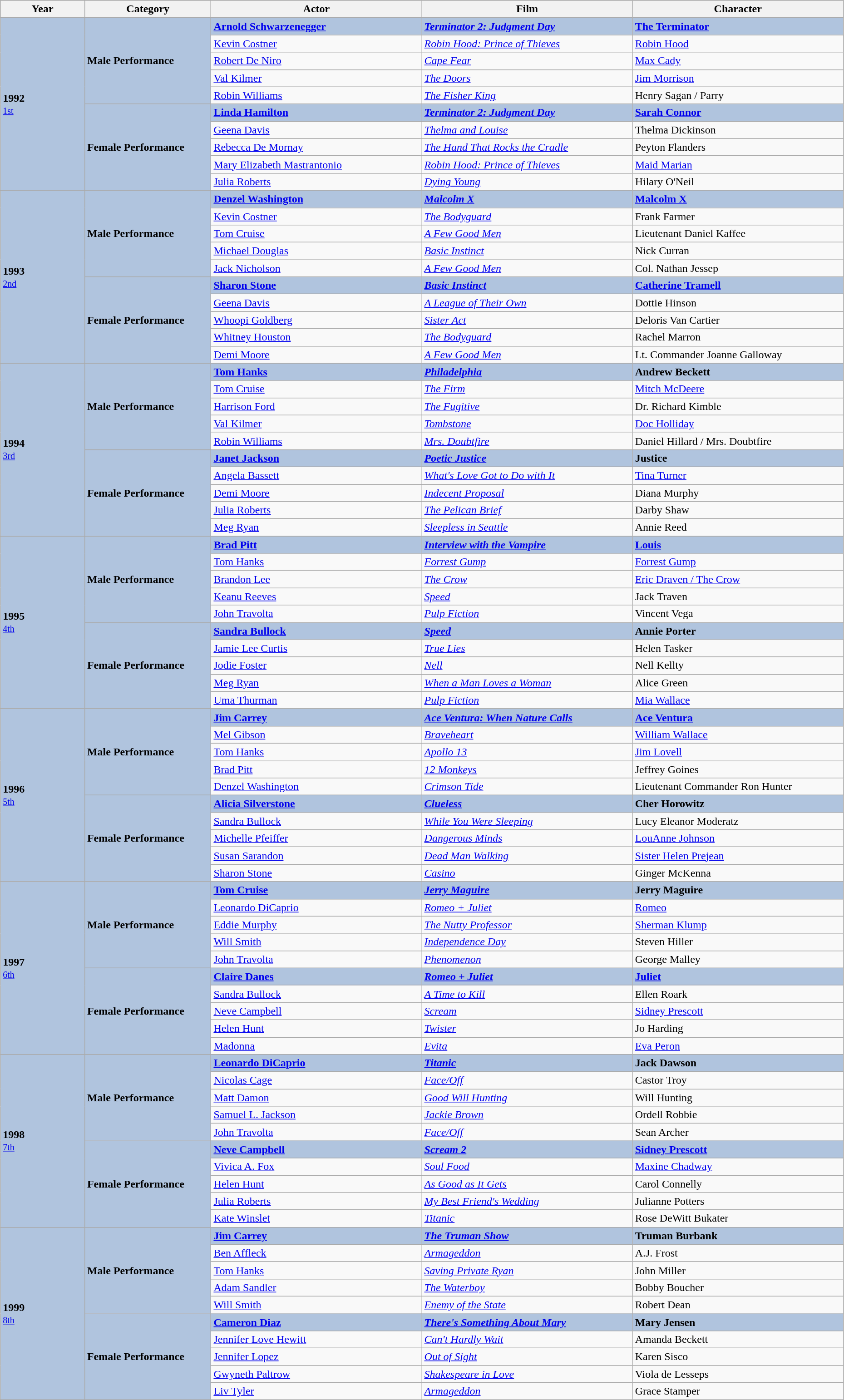<table class="wikitable" style="width:98%">
<tr style="background:#bebebe;">
<th style="width:10%;">Year</th>
<th style="width:15%;">Category</th>
<th style="width:25%;">Actor</th>
<th style="width:25%;">Film</th>
<th style="width:25%;">Character</th>
</tr>
<tr style="background:#B0C4DE;">
<td rowspan="10"><strong>1992</strong><br><small><a href='#'>1st</a></small><small></small></td>
<td rowspan="5"><strong>Male Performance</strong></td>
<td><strong><a href='#'>Arnold Schwarzenegger</a></strong></td>
<td><strong><em><a href='#'>Terminator 2: Judgment Day</a></em></strong></td>
<td><strong><a href='#'>The Terminator</a></strong></td>
</tr>
<tr>
<td><a href='#'>Kevin Costner</a></td>
<td><em><a href='#'>Robin Hood: Prince of Thieves</a></em></td>
<td><a href='#'>Robin Hood</a></td>
</tr>
<tr>
<td><a href='#'>Robert De Niro</a></td>
<td><em><a href='#'>Cape Fear</a></em></td>
<td><a href='#'>Max Cady</a></td>
</tr>
<tr>
<td><a href='#'>Val Kilmer</a></td>
<td><em><a href='#'>The Doors</a></em></td>
<td><a href='#'>Jim Morrison</a></td>
</tr>
<tr>
<td><a href='#'>Robin Williams</a></td>
<td><em><a href='#'>The Fisher King</a></em></td>
<td>Henry Sagan / Parry</td>
</tr>
<tr style="background:#B0C4DE;">
<td rowspan="5"><strong>Female Performance</strong></td>
<td><strong><a href='#'>Linda Hamilton</a></strong></td>
<td><strong><em><a href='#'>Terminator 2: Judgment Day</a></em></strong></td>
<td><strong><a href='#'>Sarah Connor</a></strong></td>
</tr>
<tr>
<td><a href='#'>Geena Davis</a></td>
<td><em><a href='#'>Thelma and Louise</a></em></td>
<td>Thelma Dickinson</td>
</tr>
<tr>
<td><a href='#'>Rebecca De Mornay</a></td>
<td><em><a href='#'>The Hand That Rocks the Cradle</a></em></td>
<td>Peyton Flanders</td>
</tr>
<tr>
<td><a href='#'>Mary Elizabeth Mastrantonio</a></td>
<td><em><a href='#'>Robin Hood: Prince of Thieves</a></em></td>
<td><a href='#'>Maid Marian</a></td>
</tr>
<tr>
<td><a href='#'>Julia Roberts</a></td>
<td><em><a href='#'>Dying Young</a></em></td>
<td>Hilary O'Neil</td>
</tr>
<tr style="background:#B0C4DE;">
<td rowspan="10"><strong>1993</strong><br><small><a href='#'>2nd</a></small><small></small></td>
<td rowspan="5"><strong>Male Performance</strong></td>
<td><strong><a href='#'>Denzel Washington</a></strong></td>
<td><strong><em><a href='#'>Malcolm X</a></em></strong></td>
<td><strong><a href='#'>Malcolm X</a></strong></td>
</tr>
<tr>
<td><a href='#'>Kevin Costner</a></td>
<td><em><a href='#'>The Bodyguard</a></em></td>
<td>Frank Farmer</td>
</tr>
<tr>
<td><a href='#'>Tom Cruise</a></td>
<td><em><a href='#'>A Few Good Men</a></em></td>
<td>Lieutenant Daniel Kaffee</td>
</tr>
<tr>
<td><a href='#'>Michael Douglas</a></td>
<td><em><a href='#'>Basic Instinct</a></em></td>
<td>Nick Curran</td>
</tr>
<tr>
<td><a href='#'>Jack Nicholson</a></td>
<td><em><a href='#'>A Few Good Men</a></em></td>
<td>Col. Nathan Jessep</td>
</tr>
<tr style="background:#B0C4DE;">
<td rowspan="5"><strong>Female Performance</strong></td>
<td><strong><a href='#'>Sharon Stone</a></strong></td>
<td><strong><em><a href='#'>Basic Instinct</a></em></strong></td>
<td><strong><a href='#'>Catherine Tramell</a></strong></td>
</tr>
<tr>
<td><a href='#'>Geena Davis</a></td>
<td><em><a href='#'>A League of Their Own</a></em></td>
<td>Dottie Hinson</td>
</tr>
<tr>
<td><a href='#'>Whoopi Goldberg</a></td>
<td><em><a href='#'>Sister Act</a></em></td>
<td>Deloris Van Cartier</td>
</tr>
<tr>
<td><a href='#'>Whitney Houston</a></td>
<td><em><a href='#'>The Bodyguard</a></em></td>
<td>Rachel Marron</td>
</tr>
<tr>
<td><a href='#'>Demi Moore</a></td>
<td><em><a href='#'>A Few Good Men</a></em></td>
<td>Lt. Commander Joanne Galloway</td>
</tr>
<tr style="background:#B0C4DE;">
<td rowspan="10"><strong>1994</strong><br><small><a href='#'>3rd</a></small><small></small></td>
<td rowspan="5"><strong>Male Performance</strong></td>
<td><strong><a href='#'>Tom Hanks</a></strong></td>
<td><strong><em><a href='#'>Philadelphia</a></em></strong></td>
<td><strong>Andrew Beckett</strong></td>
</tr>
<tr>
<td><a href='#'>Tom Cruise</a></td>
<td><em><a href='#'>The Firm</a></em></td>
<td><a href='#'>Mitch McDeere</a></td>
</tr>
<tr>
<td><a href='#'>Harrison Ford</a></td>
<td><em><a href='#'>The Fugitive</a></em></td>
<td>Dr. Richard Kimble</td>
</tr>
<tr>
<td><a href='#'>Val Kilmer</a></td>
<td><em><a href='#'>Tombstone</a></em></td>
<td><a href='#'>Doc Holliday</a></td>
</tr>
<tr>
<td><a href='#'>Robin Williams</a></td>
<td><em><a href='#'>Mrs. Doubtfire</a></em></td>
<td>Daniel Hillard / Mrs. Doubtfire</td>
</tr>
<tr style="background:#B0C4DE;">
<td rowspan="5"><strong>Female Performance</strong></td>
<td><strong><a href='#'>Janet Jackson</a></strong></td>
<td><strong><em><a href='#'>Poetic Justice</a></em></strong></td>
<td><strong>Justice</strong></td>
</tr>
<tr>
<td><a href='#'>Angela Bassett</a></td>
<td><em><a href='#'>What's Love Got to Do with It</a></em></td>
<td><a href='#'>Tina Turner</a></td>
</tr>
<tr>
<td><a href='#'>Demi Moore</a></td>
<td><em><a href='#'>Indecent Proposal</a></em></td>
<td>Diana Murphy</td>
</tr>
<tr>
<td><a href='#'>Julia Roberts</a></td>
<td><em><a href='#'>The Pelican Brief</a></em></td>
<td>Darby Shaw</td>
</tr>
<tr>
<td><a href='#'>Meg Ryan</a></td>
<td><em><a href='#'>Sleepless in Seattle</a></em></td>
<td>Annie Reed</td>
</tr>
<tr style="background:#B0C4DE;">
<td rowspan="10"><strong>1995</strong><br><small><a href='#'>4th</a></small><small></small></td>
<td rowspan="5"><strong>Male Performance</strong></td>
<td><strong><a href='#'>Brad Pitt</a></strong></td>
<td><strong><em><a href='#'>Interview with the Vampire</a></em></strong></td>
<td><strong><a href='#'>Louis</a></strong></td>
</tr>
<tr>
<td><a href='#'>Tom Hanks</a></td>
<td><em><a href='#'>Forrest Gump</a></em></td>
<td><a href='#'>Forrest Gump</a></td>
</tr>
<tr>
<td><a href='#'>Brandon Lee</a></td>
<td><em><a href='#'>The Crow</a></em></td>
<td><a href='#'>Eric Draven / The Crow</a></td>
</tr>
<tr>
<td><a href='#'>Keanu Reeves</a></td>
<td><em><a href='#'>Speed</a></em></td>
<td>Jack Traven</td>
</tr>
<tr>
<td><a href='#'>John Travolta</a></td>
<td><em><a href='#'>Pulp Fiction</a></em></td>
<td>Vincent Vega</td>
</tr>
<tr style="background:#B0C4DE;">
<td rowspan="5"><strong>Female Performance</strong></td>
<td><strong><a href='#'>Sandra Bullock</a></strong></td>
<td><strong><em><a href='#'>Speed</a></em></strong></td>
<td><strong>Annie Porter</strong></td>
</tr>
<tr>
<td><a href='#'>Jamie Lee Curtis</a></td>
<td><em><a href='#'>True Lies</a></em></td>
<td>Helen Tasker</td>
</tr>
<tr>
<td><a href='#'>Jodie Foster</a></td>
<td><em><a href='#'>Nell</a></em></td>
<td>Nell Kellty</td>
</tr>
<tr>
<td><a href='#'>Meg Ryan</a></td>
<td><em><a href='#'>When a Man Loves a Woman</a></em></td>
<td>Alice Green</td>
</tr>
<tr>
<td><a href='#'>Uma Thurman</a></td>
<td><em><a href='#'>Pulp Fiction</a></em></td>
<td><a href='#'>Mia Wallace</a></td>
</tr>
<tr style="background:#B0C4DE;">
<td rowspan="10"><strong>1996</strong><br><small><a href='#'>5th</a></small><small></small></td>
<td rowspan="5"><strong>Male Performance</strong></td>
<td><strong><a href='#'>Jim Carrey</a></strong></td>
<td><strong><em><a href='#'>Ace Ventura: When Nature Calls</a></em></strong></td>
<td><strong><a href='#'>Ace Ventura</a></strong></td>
</tr>
<tr>
<td><a href='#'>Mel Gibson</a></td>
<td><em><a href='#'>Braveheart</a></em></td>
<td><a href='#'>William Wallace</a></td>
</tr>
<tr>
<td><a href='#'>Tom Hanks</a></td>
<td><em><a href='#'>Apollo 13</a></em></td>
<td><a href='#'>Jim Lovell</a></td>
</tr>
<tr>
<td><a href='#'>Brad Pitt</a></td>
<td><em><a href='#'>12 Monkeys</a></em></td>
<td>Jeffrey Goines</td>
</tr>
<tr>
<td><a href='#'>Denzel Washington</a></td>
<td><em><a href='#'>Crimson Tide</a></em></td>
<td>Lieutenant Commander Ron Hunter</td>
</tr>
<tr style="background:#B0C4DE;">
<td rowspan="5"><strong>Female Performance</strong></td>
<td><strong><a href='#'>Alicia Silverstone</a></strong></td>
<td><strong><em><a href='#'>Clueless</a></em></strong></td>
<td><strong>Cher Horowitz</strong></td>
</tr>
<tr>
<td><a href='#'>Sandra Bullock</a></td>
<td><em><a href='#'>While You Were Sleeping</a></em></td>
<td>Lucy Eleanor Moderatz</td>
</tr>
<tr>
<td><a href='#'>Michelle Pfeiffer</a></td>
<td><em><a href='#'>Dangerous Minds</a></em></td>
<td><a href='#'>LouAnne Johnson</a></td>
</tr>
<tr>
<td><a href='#'>Susan Sarandon</a></td>
<td><em><a href='#'>Dead Man Walking</a></em></td>
<td><a href='#'>Sister Helen Prejean</a></td>
</tr>
<tr>
<td><a href='#'>Sharon Stone</a></td>
<td><em><a href='#'>Casino</a></em></td>
<td>Ginger McKenna</td>
</tr>
<tr style="background:#B0C4DE;">
<td rowspan="10"><strong>1997</strong><br><small><a href='#'>6th</a></small><small></small></td>
<td rowspan="5"><strong>Male Performance</strong></td>
<td><strong><a href='#'>Tom Cruise</a></strong></td>
<td><strong><em><a href='#'>Jerry Maguire</a></em></strong></td>
<td><strong>Jerry Maguire</strong></td>
</tr>
<tr>
<td><a href='#'>Leonardo DiCaprio</a></td>
<td><em><a href='#'>Romeo + Juliet</a></em></td>
<td><a href='#'>Romeo</a></td>
</tr>
<tr>
<td><a href='#'>Eddie Murphy</a></td>
<td><em><a href='#'>The Nutty Professor</a></em></td>
<td><a href='#'>Sherman Klump</a></td>
</tr>
<tr>
<td><a href='#'>Will Smith</a></td>
<td><em><a href='#'>Independence Day</a></em></td>
<td>Steven Hiller</td>
</tr>
<tr>
<td><a href='#'>John Travolta</a></td>
<td><em><a href='#'>Phenomenon</a></em></td>
<td>George Malley</td>
</tr>
<tr style="background:#B0C4DE;">
<td rowspan="5"><strong>Female Performance</strong></td>
<td><strong><a href='#'>Claire Danes</a></strong></td>
<td><strong><em><a href='#'>Romeo + Juliet</a></em></strong></td>
<td><strong><a href='#'>Juliet</a></strong></td>
</tr>
<tr>
<td><a href='#'>Sandra Bullock</a></td>
<td><em><a href='#'>A Time to Kill</a></em></td>
<td>Ellen Roark</td>
</tr>
<tr>
<td><a href='#'>Neve Campbell</a></td>
<td><em><a href='#'>Scream</a></em></td>
<td><a href='#'>Sidney Prescott</a></td>
</tr>
<tr>
<td><a href='#'>Helen Hunt</a></td>
<td><em><a href='#'>Twister</a></em></td>
<td>Jo Harding</td>
</tr>
<tr>
<td><a href='#'>Madonna</a></td>
<td><em><a href='#'>Evita</a></em></td>
<td><a href='#'>Eva Peron</a></td>
</tr>
<tr style="background:#B0C4DE;">
<td rowspan="10"><strong>1998</strong><br><small><a href='#'>7th</a></small><small></small></td>
<td rowspan="5"><strong>Male Performance</strong></td>
<td><strong><a href='#'>Leonardo DiCaprio</a></strong></td>
<td><strong><em><a href='#'>Titanic</a></em></strong></td>
<td><strong>Jack Dawson</strong></td>
</tr>
<tr>
<td><a href='#'>Nicolas Cage</a></td>
<td><em><a href='#'>Face/Off</a></em></td>
<td>Castor Troy</td>
</tr>
<tr>
<td><a href='#'>Matt Damon</a></td>
<td><em><a href='#'>Good Will Hunting</a></em></td>
<td>Will Hunting</td>
</tr>
<tr>
<td><a href='#'>Samuel L. Jackson</a></td>
<td><em><a href='#'>Jackie Brown</a></em></td>
<td>Ordell Robbie</td>
</tr>
<tr>
<td><a href='#'>John Travolta</a></td>
<td><em><a href='#'>Face/Off</a></em></td>
<td>Sean Archer</td>
</tr>
<tr style="background:#B0C4DE;">
<td rowspan="5"><strong>Female Performance</strong></td>
<td><strong><a href='#'>Neve Campbell</a></strong></td>
<td><strong><em><a href='#'>Scream 2</a></em></strong></td>
<td><strong><a href='#'>Sidney Prescott</a></strong></td>
</tr>
<tr>
<td><a href='#'>Vivica A. Fox</a></td>
<td><em><a href='#'>Soul Food</a></em></td>
<td><a href='#'>Maxine Chadway</a></td>
</tr>
<tr>
<td><a href='#'>Helen Hunt</a></td>
<td><em><a href='#'>As Good as It Gets</a></em></td>
<td>Carol Connelly</td>
</tr>
<tr>
<td><a href='#'>Julia Roberts</a></td>
<td><em><a href='#'>My Best Friend's Wedding</a></em></td>
<td>Julianne Potters</td>
</tr>
<tr>
<td><a href='#'>Kate Winslet</a></td>
<td><em><a href='#'>Titanic</a></em></td>
<td>Rose DeWitt Bukater</td>
</tr>
<tr style="background:#B0C4DE;">
<td rowspan="10"><strong>1999</strong><br><small><a href='#'>8th</a></small><small></small></td>
<td rowspan="5"><strong>Male Performance</strong></td>
<td><strong><a href='#'>Jim Carrey</a></strong></td>
<td><strong><em><a href='#'>The Truman Show</a></em></strong></td>
<td><strong>Truman Burbank</strong></td>
</tr>
<tr>
<td><a href='#'>Ben Affleck</a></td>
<td><em><a href='#'>Armageddon</a></em></td>
<td>A.J. Frost</td>
</tr>
<tr>
<td><a href='#'>Tom Hanks</a></td>
<td><em><a href='#'>Saving Private Ryan</a></em></td>
<td>John Miller</td>
</tr>
<tr>
<td><a href='#'>Adam Sandler</a></td>
<td><em><a href='#'>The Waterboy</a></em></td>
<td>Bobby Boucher</td>
</tr>
<tr>
<td><a href='#'>Will Smith</a></td>
<td><em><a href='#'>Enemy of the State</a></em></td>
<td>Robert Dean</td>
</tr>
<tr style="background:#B0C4DE;">
<td rowspan="5"><strong>Female Performance</strong></td>
<td><strong><a href='#'>Cameron Diaz</a></strong></td>
<td><strong><em><a href='#'>There's Something About Mary</a></em></strong></td>
<td><strong>Mary Jensen</strong></td>
</tr>
<tr>
<td><a href='#'>Jennifer Love Hewitt</a></td>
<td><em><a href='#'>Can't Hardly Wait</a></em></td>
<td>Amanda Beckett</td>
</tr>
<tr>
<td><a href='#'>Jennifer Lopez</a></td>
<td><em><a href='#'>Out of Sight</a></em></td>
<td>Karen Sisco</td>
</tr>
<tr>
<td><a href='#'>Gwyneth Paltrow</a></td>
<td><em><a href='#'>Shakespeare in Love</a></em></td>
<td>Viola de Lesseps</td>
</tr>
<tr>
<td><a href='#'>Liv Tyler</a></td>
<td><em><a href='#'>Armageddon</a></em></td>
<td>Grace Stamper</td>
</tr>
</table>
